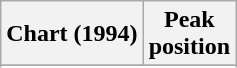<table class="wikitable sortable">
<tr>
<th align="left">Chart (1994)</th>
<th align="center">Peak<br>position</th>
</tr>
<tr>
</tr>
<tr>
</tr>
<tr>
</tr>
</table>
